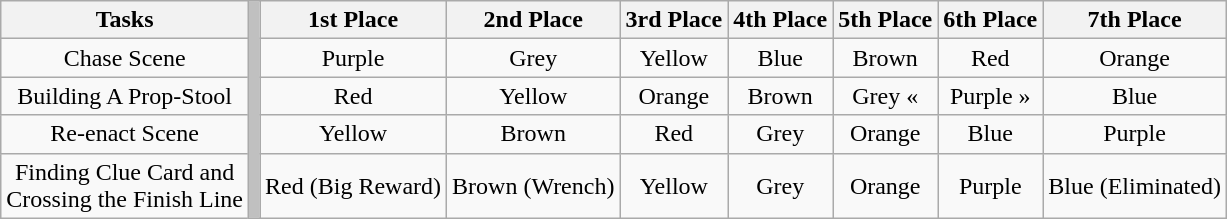<table class="wikitable" align="center" style="text-align:center">
<tr>
<th>Tasks</th>
<th style="background:#C0C0C0;" rowspan="5"></th>
<th>1st Place</th>
<th>2nd Place</th>
<th>3rd Place</th>
<th>4th Place</th>
<th>5th Place</th>
<th>6th Place</th>
<th>7th Place</th>
</tr>
<tr>
<td>Chase Scene</td>
<td><span>Purple</span></td>
<td><span>Grey</span></td>
<td><span>Yellow</span></td>
<td><span>Blue</span></td>
<td><span>Brown</span></td>
<td><span>Red</span></td>
<td><span>Orange</span></td>
</tr>
<tr>
<td>Building A Prop-Stool</td>
<td><span>Red</span></td>
<td><span>Yellow</span></td>
<td><span>Orange</span></td>
<td><span>Brown</span></td>
<td><span>Grey</span> <span>«</span></td>
<td><span>Purple</span> <span>»</span></td>
<td><span>Blue</span></td>
</tr>
<tr>
<td>Re-enact Scene</td>
<td><span>Yellow</span></td>
<td><span>Brown</span></td>
<td><span>Red</span></td>
<td><span>Grey</span></td>
<td><span>Orange</span></td>
<td><span>Blue</span></td>
<td><span>Purple</span></td>
</tr>
<tr>
<td>Finding Clue Card and<br> Crossing the Finish Line</td>
<td><span>Red (Big Reward)</span></td>
<td><span>Brown (Wrench)</span></td>
<td><span>Yellow</span></td>
<td><span>Grey</span></td>
<td><span>Orange</span></td>
<td><span>Purple</span></td>
<td><span>Blue (Eliminated)</span></td>
</tr>
</table>
